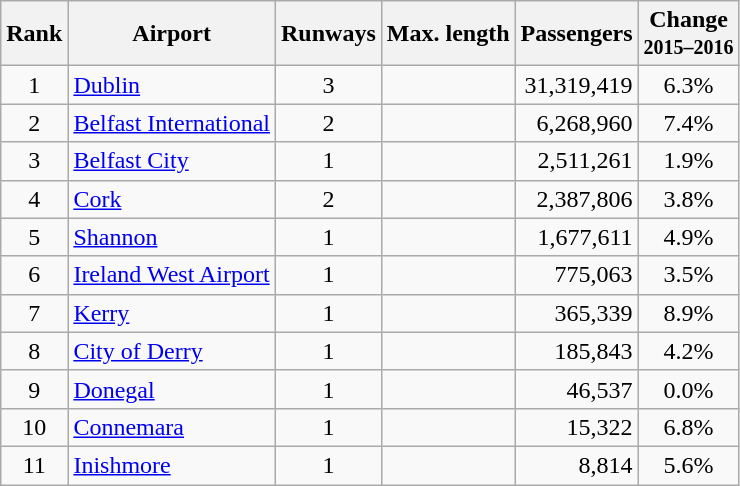<table class="wikitable sortable" style=text-align:center>
<tr>
<th>Rank</th>
<th>Airport</th>
<th>Runways</th>
<th>Max. length</th>
<th>Passengers</th>
<th>Change<br><small>2015–2016</small></th>
</tr>
<tr>
<td>1</td>
<td style=text-align:left><a href='#'>Dublin</a></td>
<td>3</td>
<td></td>
<td style=text-align:right>31,319,419</td>
<td> 6.3%</td>
</tr>
<tr>
<td>2</td>
<td style=text-align:left><a href='#'>Belfast International</a></td>
<td>2</td>
<td></td>
<td style=text-align:right>6,268,960</td>
<td> 7.4%</td>
</tr>
<tr>
<td>3</td>
<td style=text-align:left><a href='#'>Belfast City</a></td>
<td>1</td>
<td></td>
<td style=text-align:right>2,511,261</td>
<td> 1.9%</td>
</tr>
<tr>
<td>4</td>
<td style=text-align:left><a href='#'>Cork</a></td>
<td>2</td>
<td></td>
<td style=text-align:right>2,387,806</td>
<td> 3.8%</td>
</tr>
<tr>
<td>5</td>
<td style=text-align:left><a href='#'>Shannon</a></td>
<td>1</td>
<td></td>
<td style=text-align:right>1,677,611</td>
<td> 4.9%</td>
</tr>
<tr>
<td>6</td>
<td style=text-align:left><a href='#'>Ireland West Airport</a></td>
<td>1</td>
<td></td>
<td style=text-align:right>775,063</td>
<td> 3.5%</td>
</tr>
<tr>
<td>7</td>
<td style=text-align:left><a href='#'>Kerry</a></td>
<td>1</td>
<td></td>
<td style=text-align:right>365,339</td>
<td> 8.9%</td>
</tr>
<tr>
<td>8</td>
<td style=text-align:left><a href='#'>City of Derry</a></td>
<td>1</td>
<td></td>
<td style=text-align:right>185,843</td>
<td> 4.2%</td>
</tr>
<tr>
<td>9</td>
<td style=text-align:left><a href='#'>Donegal</a></td>
<td>1</td>
<td></td>
<td style=text-align:right>46,537</td>
<td> 0.0%</td>
</tr>
<tr>
<td>10</td>
<td style=text-align:left><a href='#'>Connemara</a></td>
<td>1</td>
<td></td>
<td style=text-align:right>15,322</td>
<td> 6.8%</td>
</tr>
<tr>
<td>11</td>
<td style=text-align:left><a href='#'>Inishmore</a></td>
<td>1</td>
<td></td>
<td style=text-align:right>8,814</td>
<td> 5.6%</td>
</tr>
</table>
